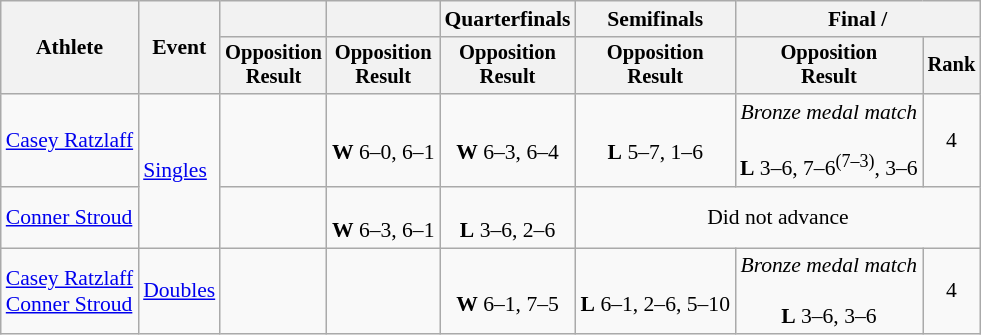<table class="wikitable" style="font-size:90%;">
<tr>
<th rowspan=2>Athlete</th>
<th rowspan=2>Event</th>
<th></th>
<th></th>
<th>Quarterfinals</th>
<th>Semifinals</th>
<th colspan=2>Final / </th>
</tr>
<tr style="font-size:95%">
<th>Opposition<br>Result</th>
<th>Opposition<br>Result</th>
<th>Opposition<br>Result</th>
<th>Opposition<br>Result</th>
<th>Opposition<br>Result</th>
<th>Rank</th>
</tr>
<tr align=center>
<td align="left"><a href='#'>Casey Ratzlaff</a></td>
<td rowspan="2" align="left"><a href='#'>Singles</a></td>
<td></td>
<td><br><strong>W</strong> 6–0, 6–1</td>
<td><br><strong>W</strong> 6–3, 6–4</td>
<td><br><strong>L</strong> 5–7, 1–6</td>
<td><em>Bronze medal match</em><br><br><strong>L</strong> 3–6, 7–6<sup>(7–3)</sup>, 3–6</td>
<td>4</td>
</tr>
<tr align=center>
<td align="left"><a href='#'>Conner Stroud</a></td>
<td></td>
<td><br><strong>W</strong> 6–3, 6–1</td>
<td><br><strong>L</strong> 3–6, 2–6</td>
<td colspan=3>Did not advance</td>
</tr>
<tr align=center>
<td align="left"><a href='#'>Casey Ratzlaff</a><br><a href='#'>Conner Stroud</a></td>
<td align="left"><a href='#'>Doubles</a></td>
<td></td>
<td></td>
<td><br><strong>W</strong> 6–1, 7–5</td>
<td><br><strong>L</strong> 6–1, 2–6, 5–10</td>
<td><em>Bronze medal match</em><br><br><strong>L</strong> 3–6, 3–6</td>
<td>4</td>
</tr>
</table>
